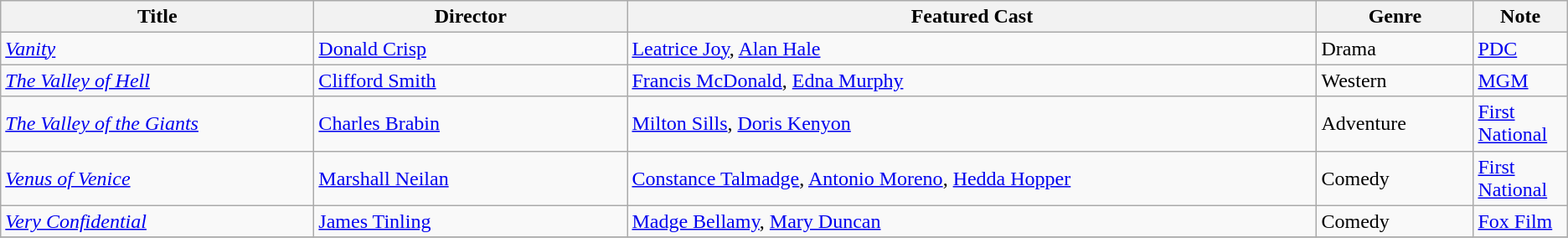<table class="wikitable">
<tr>
<th style="width:20%;">Title</th>
<th style="width:20%;">Director</th>
<th style="width:44%;">Featured Cast</th>
<th style="width:10%;">Genre</th>
<th style="width:10%;">Note</th>
</tr>
<tr>
<td><em><a href='#'>Vanity</a></em></td>
<td><a href='#'>Donald Crisp</a></td>
<td><a href='#'>Leatrice Joy</a>, <a href='#'>Alan Hale</a></td>
<td>Drama</td>
<td><a href='#'>PDC</a></td>
</tr>
<tr>
<td><em><a href='#'>The Valley of Hell</a></em></td>
<td><a href='#'>Clifford Smith</a></td>
<td><a href='#'>Francis McDonald</a>, <a href='#'>Edna Murphy</a></td>
<td>Western</td>
<td><a href='#'>MGM</a></td>
</tr>
<tr>
<td><em><a href='#'>The Valley of the Giants</a></em></td>
<td><a href='#'>Charles Brabin</a></td>
<td><a href='#'>Milton Sills</a>, <a href='#'>Doris Kenyon</a></td>
<td>Adventure</td>
<td><a href='#'>First National</a></td>
</tr>
<tr>
<td><em><a href='#'>Venus of Venice</a></em></td>
<td><a href='#'>Marshall Neilan</a></td>
<td><a href='#'>Constance Talmadge</a>, <a href='#'>Antonio Moreno</a>, <a href='#'>Hedda Hopper</a></td>
<td>Comedy</td>
<td><a href='#'>First National</a></td>
</tr>
<tr>
<td><em><a href='#'>Very Confidential</a></em></td>
<td><a href='#'>James Tinling</a></td>
<td><a href='#'>Madge Bellamy</a>, <a href='#'>Mary Duncan</a></td>
<td>Comedy</td>
<td><a href='#'>Fox Film</a></td>
</tr>
<tr>
</tr>
</table>
